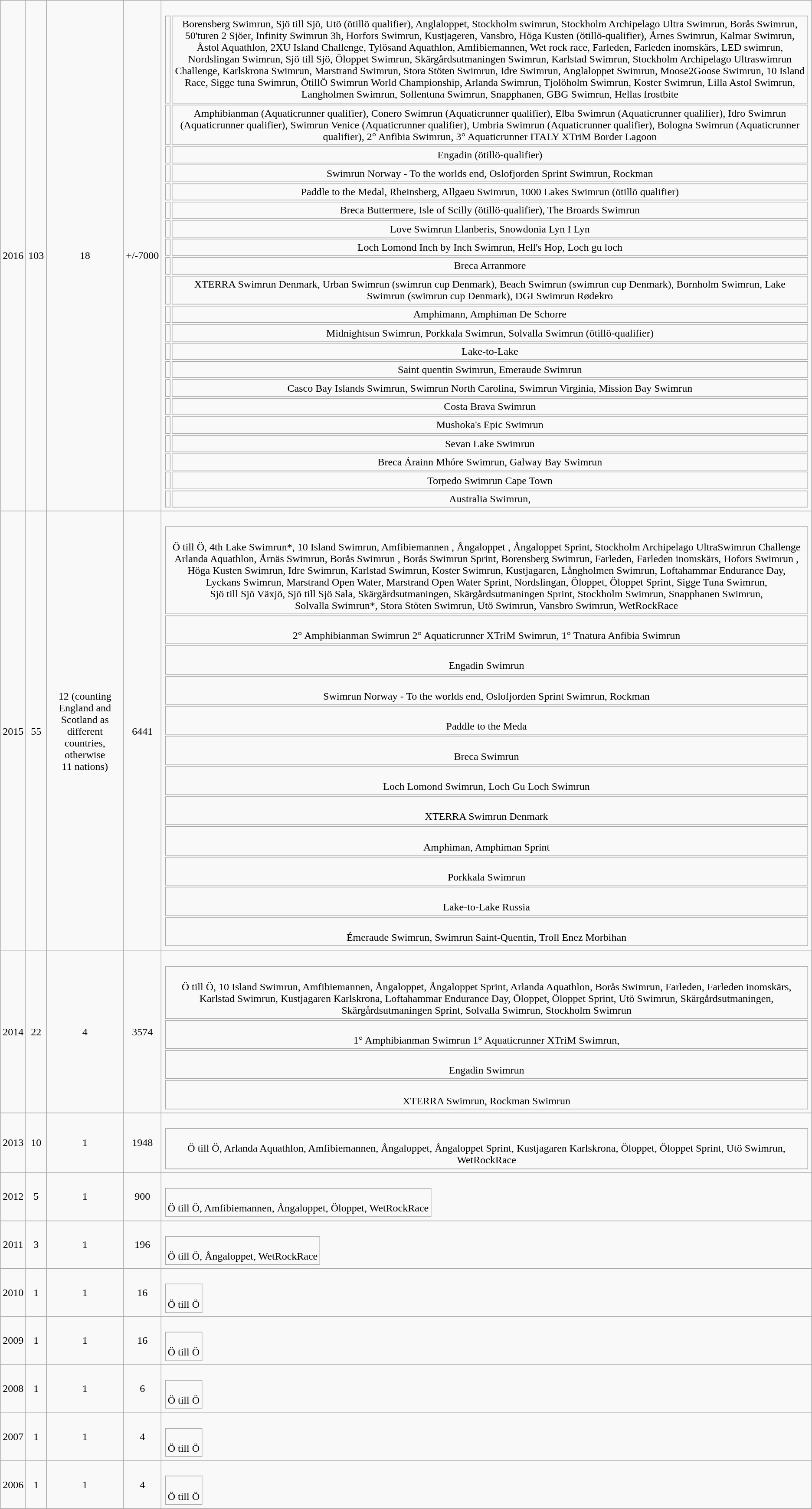<table class="wikitable">
<tr>
<td style="text-align:center">2016</td>
<td style="text-align:center">103</td>
<td style="text-align:center">18</td>
<td style="text-align:center">+/-7000</td>
<td><br><table>
<tr>
<td style="text-align:center" style="valign:top"></td>
<td style="text-align:center" style="valign:top">Borensberg Swimrun, Sjö till Sjö, Utö (ötillö qualifier), Anglaloppet, Stockholm swimrun, Stockholm Archipelago Ultra Swimrun, Borås Swimrun, 50'turen 2 Sjöer, Infinity Swimrun 3h, Horfors Swimrun, Kustjageren, Vansbro, Höga Kusten (ötillö-qualifier), Årnes Swimrun, Kalmar Swimrun, Åstol Aquathlon, 2XU Island Challenge, Tylösand Aquathlon, Amfibiemannen, Wet rock race, Farleden, Farleden inomskärs, LED swimrun, Nordslingan Swimrun, Sjö till Sjö, Öloppet Swimrun, Skärgårdsutmaningen Swimrun, Karlstad Swimrun, Stockholm Archipelago Ultraswimrun Challenge, Karlskrona Swimrun, Marstrand Swimrun, Stora Stöten Swimrun, Idre Swimrun, Anglaloppet Swimrun, Moose2Goose Swimrun, 10 Island Race, Sigge tuna Swimrun, ÖtillÖ Swimrun World Championship, Arlanda Swimrun, Tjolöholm Swimrun, Koster Swimrun, Lilla Astol Swimrun, Langholmen Swimrun, Sollentuna Swimrun, Snapphanen, GBG Swimrun, Hellas frostbite</td>
</tr>
<tr>
<td style="text-align:center" style="valign:top"></td>
<td style="text-align:center" style="valign:top">Amphibianman (Aquaticrunner qualifier), Conero Swimrun (Aquaticrunner qualifier), Elba Swimrun (Aquaticrunner qualifier), Idro Swimrun (Aquaticrunner qualifier), Swimrun Venice (Aquaticrunner qualifier), Umbria Swimrun (Aquaticrunner qualifier), Bologna Swimrun (Aquaticrunner qualifier), 2° Anfibia Swimrun, 3° Aquaticrunner ITALY XTriM Border Lagoon</td>
</tr>
<tr>
<td style="text-align:center" style="valign:top"></td>
<td style="text-align:center" style="valign:top">Engadin (ötillö-qualifier)</td>
</tr>
<tr>
<td style="text-align:center" style="valign:top"></td>
<td style="text-align:center" style="valign:top">Swimrun Norway - To the worlds end, Oslofjorden Sprint Swimrun, Rockman</td>
</tr>
<tr>
<td style="text-align:center" style="valign:top"></td>
<td style="text-align:center" style="valign:top">Paddle to the Medal, Rheinsberg, Allgaeu Swimrun, 1000 Lakes Swimrun (ötillö qualifier)</td>
</tr>
<tr>
<td style="text-align:center" style="valign:top"></td>
<td style="text-align:center" style="valign:top">Breca Buttermere, Isle of Scilly (ötillö-qualifier), The Broards Swimrun</td>
</tr>
<tr>
<td style="text-align:center" style="valign:top"></td>
<td style="text-align:center" style="valign:top">Love Swimrun Llanberis, Snowdonia Lyn I Lyn</td>
</tr>
<tr>
<td style="text-align:center" style="valign:top"></td>
<td style="text-align:center" style="valign:top">Loch Lomond Inch by Inch Swimrun, Hell's Hop, Loch gu loch</td>
</tr>
<tr>
<td style="text-align:center" style="valign:top"></td>
<td style="text-align:center" style="valign:top">Breca Arranmore</td>
</tr>
<tr>
<td style="text-align:center" style="valign:top"></td>
<td style="text-align:center" style="valign:top">XTERRA Swimrun Denmark, Urban Swimrun (swimrun cup Denmark), Beach Swimrun (swimrun cup Denmark), Bornholm Swimrun, Lake Swimrun (swimrun cup Denmark), DGI Swimrun Rødekro</td>
</tr>
<tr>
<td style="text-align:center" style="valign:top"></td>
<td style="text-align:center" style="valign:top">Amphimann, Amphiman De Schorre</td>
</tr>
<tr>
<td style="text-align:center" style="valign:top"></td>
<td style="text-align:center" style="valign:top">Midnightsun Swimrun, Porkkala Swimrun, Solvalla Swimrun (ötillö-qualifier)</td>
</tr>
<tr>
<td style="text-align:center" style="valign:top"></td>
<td style="text-align:center" style="valign:top">Lake-to-Lake</td>
</tr>
<tr>
<td style="text-align:center" style="valign:top"></td>
<td style="text-align:center" style="valign:top">Saint quentin Swimrun, Emeraude Swimrun</td>
</tr>
<tr>
<td style="text-align:center" style="valign:top"></td>
<td style="text-align:center" style="valign:top">Casco Bay Islands Swimrun, Swimrun North Carolina, Swimrun Virginia, Mission Bay Swimrun</td>
</tr>
<tr>
<td style="text-align:center" style="valign:top"></td>
<td style="text-align:center" style="valign:top">Costa Brava Swimrun</td>
</tr>
<tr>
<td style="text-align:center" style="valign:top"></td>
<td style="text-align:center" style="valign:top">Mushoka's Epic Swimrun</td>
</tr>
<tr>
<td style="text-align:center" style="valign:top"></td>
<td style="text-align:center" style="valign:top">Sevan Lake Swimrun</td>
</tr>
<tr>
<td style="text-align:center" style="valign:top"></td>
<td style="text-align:center" style="valign:top">Breca Árainn Mhóre Swimrun, Galway Bay Swimrun</td>
</tr>
<tr>
<td style="text-align:center" style="valign:top"></td>
<td style="text-align:center" style="valign:top">Torpedo Swimrun Cape Town</td>
</tr>
<tr>
<td style="text-align:center" style="valign:top"></td>
<td style="text-align:center" style="valign:top">Australia Swimrun,</td>
</tr>
</table>
</td>
</tr>
<tr>
<td style="text-align:center">2015</td>
<td style="text-align:center">55</td>
<td style="text-align:center">12 (counting England and Scotland as different countries, otherwise<br>11 nations)</td>
<td style="text-align:center">6441</td>
<td><br><table>
<tr>
<td style="text-align:center" style="valign:top"><br>Ö till Ö,
4th Lake Swimrun<span>*</span>,
10 Island Swimrun,
Amfibiemannen ,
Ångaloppet ,
Ångaloppet Sprint,
Stockholm Archipelago UltraSwimrun Challenge Arlanda Aquathlon,
Årnäs Swimrun,
Borås Swimrun ,
Borås Swimrun Sprint,
Borensberg Swimrun,
Farleden,
Farleden inomskärs,
Hofors Swimrun ,
Höga Kusten Swimrun,
Idre Swimrun,
Karlstad Swimrun,
Koster Swimrun,
Kustjagaren,
Långholmen Swimrun,
Loftahammar Endurance Day,
Lyckans Swimrun,
Marstrand Open Water,
Marstrand Open Water Sprint,
Nordslingan,
Öloppet,
Öloppet Sprint,
Sigge Tuna Swimrun,
Sjö till Sjö Växjö,
Sjö till Sjö Sala,
Skärgårdsutmaningen,
Skärgårdsutmaningen Sprint,
Stockholm Swimrun,
Snapphanen Swimrun,
Solvalla Swimrun<span>*</span>,
Stora Stöten Swimrun,
Utö Swimrun,
Vansbro Swimrun,
WetRockRace</td>
</tr>
<tr>
<td style="text-align:center" style="valign:top"><br>2° Amphibianman Swimrun 2° Aquaticrunner XTriM Swimrun, 1° Tnatura Anfibia Swimrun</td>
</tr>
<tr>
<td style="text-align:center" style="valign:top"><br>Engadin Swimrun</td>
</tr>
<tr>
<td style="text-align:center" style="valign:top"><br>Swimrun Norway - To the worlds end, Oslofjorden Sprint Swimrun, Rockman</td>
</tr>
<tr>
<td style="text-align:center" style="valign:top"><br>Paddle to the Meda</td>
</tr>
<tr>
<td style="text-align:center" style="valign:top"><br>Breca Swimrun</td>
</tr>
<tr>
<td style="text-align:center" style="valign:top"><br>Loch Lomond Swimrun, Loch Gu Loch Swimrun
</td>
</tr>
<tr>
<td style="text-align:center" style="valign:top"><br>XTERRA Swimrun Denmark</td>
</tr>
<tr>
<td style="text-align:center" style="valign:top"><br>Amphiman, Amphiman Sprint</td>
</tr>
<tr>
<td style="text-align:center" style="valign:top"><br>Porkkala Swimrun</td>
</tr>
<tr>
<td style="text-align:center" style="valign:top"><br>Lake-to-Lake Russia</td>
</tr>
<tr>
<td style="text-align:center" style="valign:top"><br>Émeraude Swimrun, Swimrun Saint-Quentin, Troll Enez Morbihan</td>
</tr>
<tr>
</tr>
</table>
</td>
</tr>
<tr>
<td style="text-align:center">2014</td>
<td style="text-align:center">22</td>
<td style="text-align:center">4</td>
<td style="text-align:center">3574</td>
<td><br><table>
<tr>
<td style="text-align:center" style="valign:top"><br>Ö till Ö,
10 Island Swimrun,
Amfibiemannen,
Ångaloppet,
Ångaloppet Sprint,
Arlanda Aquathlon,
Borås Swimrun,
Farleden,
Farleden inomskärs,
Karlstad Swimrun,
Kustjagaren Karlskrona,
Loftahammar Endurance Day,
Öloppet,
Öloppet Sprint,
Utö Swimrun,
Skärgårdsutmaningen,
Skärgårdsutmaningen Sprint,
Solvalla Swimrun,
Stockholm Swimrun</td>
</tr>
<tr>
<td style="text-align:center" style="valign:top"><br>1° Amphibianman Swimrun 1° Aquaticrunner XTriM Swimrun,</td>
</tr>
<tr>
<td style="text-align:center" style="valign:top"><br>Engadin Swimrun</td>
</tr>
<tr>
<td style="text-align:center" style="valign:top"><br>XTERRA Swimrun, Rockman Swimrun</td>
</tr>
</table>
</td>
</tr>
<tr>
<td style="text-align:center">2013</td>
<td style="text-align:center">10</td>
<td style="text-align:center">1</td>
<td style="text-align:center">1948</td>
<td><br><table>
<tr>
<td style="text-align:center" style="valign:top"><br>Ö till Ö,
Arlanda Aquathlon,
Amfibiemannen,
Ångaloppet,
Ångaloppet Sprint,
Kustjagaren Karlskrona,
Öloppet,
Öloppet Sprint,
Utö Swimrun,
WetRockRace</td>
</tr>
</table>
</td>
</tr>
<tr>
<td style="text-align:center">2012</td>
<td style="text-align:center">5</td>
<td style="text-align:center">1</td>
<td style="text-align:center">900</td>
<td><br><table>
<tr>
<td style="text-align:center" style="valign:top"><br>Ö till Ö,
Amfibiemannen,
Ångaloppet,
Öloppet,
WetRockRace</td>
</tr>
</table>
</td>
</tr>
<tr>
<td style="text-align:center">2011</td>
<td style="text-align:center">3</td>
<td style="text-align:center">1</td>
<td style="text-align:center">196</td>
<td><br><table>
<tr>
<td style="text-align:center" style="valign:top"><br>Ö till Ö,
Ångaloppet,
WetRockRace</td>
</tr>
</table>
</td>
</tr>
<tr>
<td style="text-align:center">2010</td>
<td style="text-align:center">1</td>
<td style="text-align:center">1</td>
<td style="text-align:center">16</td>
<td><br><table>
<tr>
<td style="text-align:center" style="valign:top"><br>Ö till Ö</td>
</tr>
</table>
</td>
</tr>
<tr>
<td style="text-align:center">2009</td>
<td style="text-align:center">1</td>
<td style="text-align:center">1</td>
<td style="text-align:center">16</td>
<td><br><table>
<tr>
<td style="text-align:center" style="valign:top"><br>Ö till Ö</td>
</tr>
</table>
</td>
</tr>
<tr>
<td style="text-align:center">2008</td>
<td style="text-align:center">1</td>
<td style="text-align:center">1</td>
<td style="text-align:center">6</td>
<td><br><table>
<tr>
<td style="text-align:center" style="valign:top"><br>Ö till Ö</td>
</tr>
</table>
</td>
</tr>
<tr>
<td style="text-align:center">2007</td>
<td style="text-align:center">1</td>
<td style="text-align:center">1</td>
<td style="text-align:center">4</td>
<td><br><table>
<tr>
<td style="text-align:center" style="valign:top"><br>Ö till Ö</td>
</tr>
</table>
</td>
</tr>
<tr>
<td style="text-align:center">2006</td>
<td style="text-align:center">1</td>
<td style="text-align:center">1</td>
<td style="text-align:center">4</td>
<td><br><table>
<tr>
<td style="text-align:center" style="valign:top"><br>Ö till Ö</td>
</tr>
</table>
</td>
</tr>
</table>
